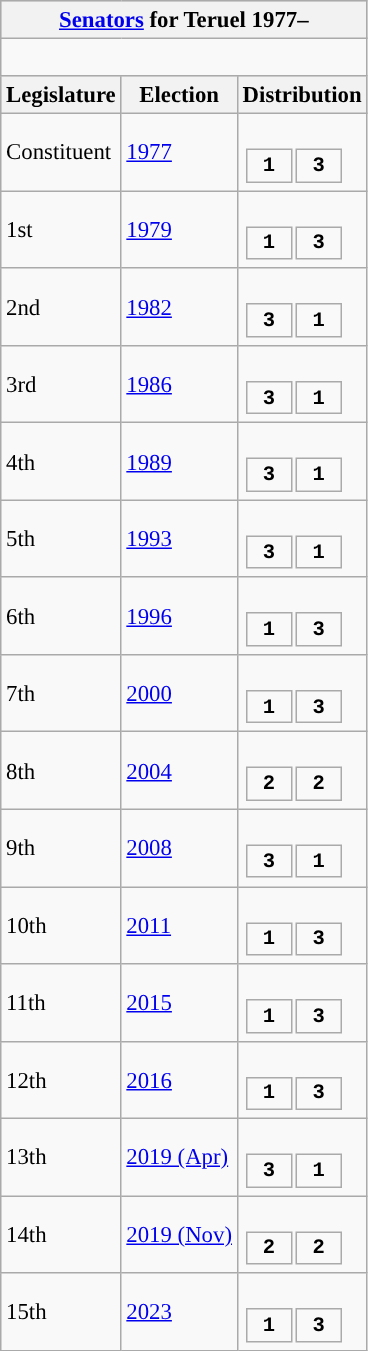<table class="wikitable" style="font-size:95%;">
<tr bgcolor="#CCCCCC">
<th colspan="3"><a href='#'>Senators</a> for Teruel 1977–</th>
</tr>
<tr>
<td colspan="3"><br>







</td>
</tr>
<tr bgcolor="#CCCCCC">
<th>Legislature</th>
<th>Election</th>
<th>Distribution</th>
</tr>
<tr>
<td>Constituent</td>
<td><a href='#'>1977</a></td>
<td><br><table style="width:5em; font-size:90%; text-align:center; font-family:Courier New;">
<tr style="font-weight:bold">
<td style="background:">1</td>
<td style="background:">3</td>
</tr>
</table>
</td>
</tr>
<tr>
<td>1st</td>
<td><a href='#'>1979</a></td>
<td><br><table style="width:5em; font-size:90%; text-align:center; font-family:Courier New;">
<tr style="font-weight:bold">
<td style="background:">1</td>
<td style="background:">3</td>
</tr>
</table>
</td>
</tr>
<tr>
<td>2nd</td>
<td><a href='#'>1982</a></td>
<td><br><table style="width:5em; font-size:90%; text-align:center; font-family:Courier New;">
<tr style="font-weight:bold">
<td style="background:">3</td>
<td style="background:">1</td>
</tr>
</table>
</td>
</tr>
<tr>
<td>3rd</td>
<td><a href='#'>1986</a></td>
<td><br><table style="width:5em; font-size:90%; text-align:center; font-family:Courier New;">
<tr style="font-weight:bold">
<td style="background:">3</td>
<td style="background:">1</td>
</tr>
</table>
</td>
</tr>
<tr>
<td>4th</td>
<td><a href='#'>1989</a></td>
<td><br><table style="width:5em; font-size:90%; text-align:center; font-family:Courier New;">
<tr style="font-weight:bold">
<td style="background:">3</td>
<td style="background:">1</td>
</tr>
</table>
</td>
</tr>
<tr>
<td>5th</td>
<td><a href='#'>1993</a></td>
<td><br><table style="width:5em; font-size:90%; text-align:center; font-family:Courier New;">
<tr style="font-weight:bold">
<td style="background:">3</td>
<td style="background:">1</td>
</tr>
</table>
</td>
</tr>
<tr>
<td>6th</td>
<td><a href='#'>1996</a></td>
<td><br><table style="width:5em; font-size:90%; text-align:center; font-family:Courier New;">
<tr style="font-weight:bold">
<td style="background:">1</td>
<td style="background:">3</td>
</tr>
</table>
</td>
</tr>
<tr>
<td>7th</td>
<td><a href='#'>2000</a></td>
<td><br><table style="width:5em; font-size:90%; text-align:center; font-family:Courier New;">
<tr style="font-weight:bold">
<td style="background:">1</td>
<td style="background:">3</td>
</tr>
</table>
</td>
</tr>
<tr>
<td>8th</td>
<td><a href='#'>2004</a></td>
<td><br><table style="width:5em; font-size:90%; text-align:center; font-family:Courier New;">
<tr style="font-weight:bold">
<td style="background:">2</td>
<td style="background:">2</td>
</tr>
</table>
</td>
</tr>
<tr>
<td>9th</td>
<td><a href='#'>2008</a></td>
<td><br><table style="width:5em; font-size:90%; text-align:center; font-family:Courier New;">
<tr style="font-weight:bold">
<td style="background:">3</td>
<td style="background:">1</td>
</tr>
</table>
</td>
</tr>
<tr>
<td>10th</td>
<td><a href='#'>2011</a></td>
<td><br><table style="width:5em; font-size:90%; text-align:center; font-family:Courier New;">
<tr style="font-weight:bold">
<td style="background:">1</td>
<td style="background:">3</td>
</tr>
</table>
</td>
</tr>
<tr>
<td>11th</td>
<td><a href='#'>2015</a></td>
<td><br><table style="width:5em; font-size:90%; text-align:center; font-family:Courier New;">
<tr style="font-weight:bold">
<td style="background:">1</td>
<td style="background:">3</td>
</tr>
</table>
</td>
</tr>
<tr>
<td>12th</td>
<td><a href='#'>2016</a></td>
<td><br><table style="width:5em; font-size:90%; text-align:center; font-family:Courier New;">
<tr style="font-weight:bold">
<td style="background:">1</td>
<td style="background:">3</td>
</tr>
</table>
</td>
</tr>
<tr>
<td>13th</td>
<td><a href='#'>2019 (Apr)</a></td>
<td><br><table style="width:5em; font-size:90%; text-align:center; font-family:Courier New;">
<tr style="font-weight:bold">
<td style="background:">3</td>
<td style="background:">1</td>
</tr>
</table>
</td>
</tr>
<tr>
<td>14th</td>
<td><a href='#'>2019 (Nov)</a></td>
<td><br><table style="width:5em; font-size:90%; text-align:center; font-family:Courier New;">
<tr style="font-weight:bold">
<td style="background:">2</td>
<td style="background:">2</td>
</tr>
</table>
</td>
</tr>
<tr>
<td>15th</td>
<td><a href='#'>2023</a></td>
<td><br><table style="width:5em; font-size:90%; text-align:center; font-family:Courier New;">
<tr style="font-weight:bold">
<td style="background:">1</td>
<td style="background:">3</td>
</tr>
</table>
</td>
</tr>
</table>
